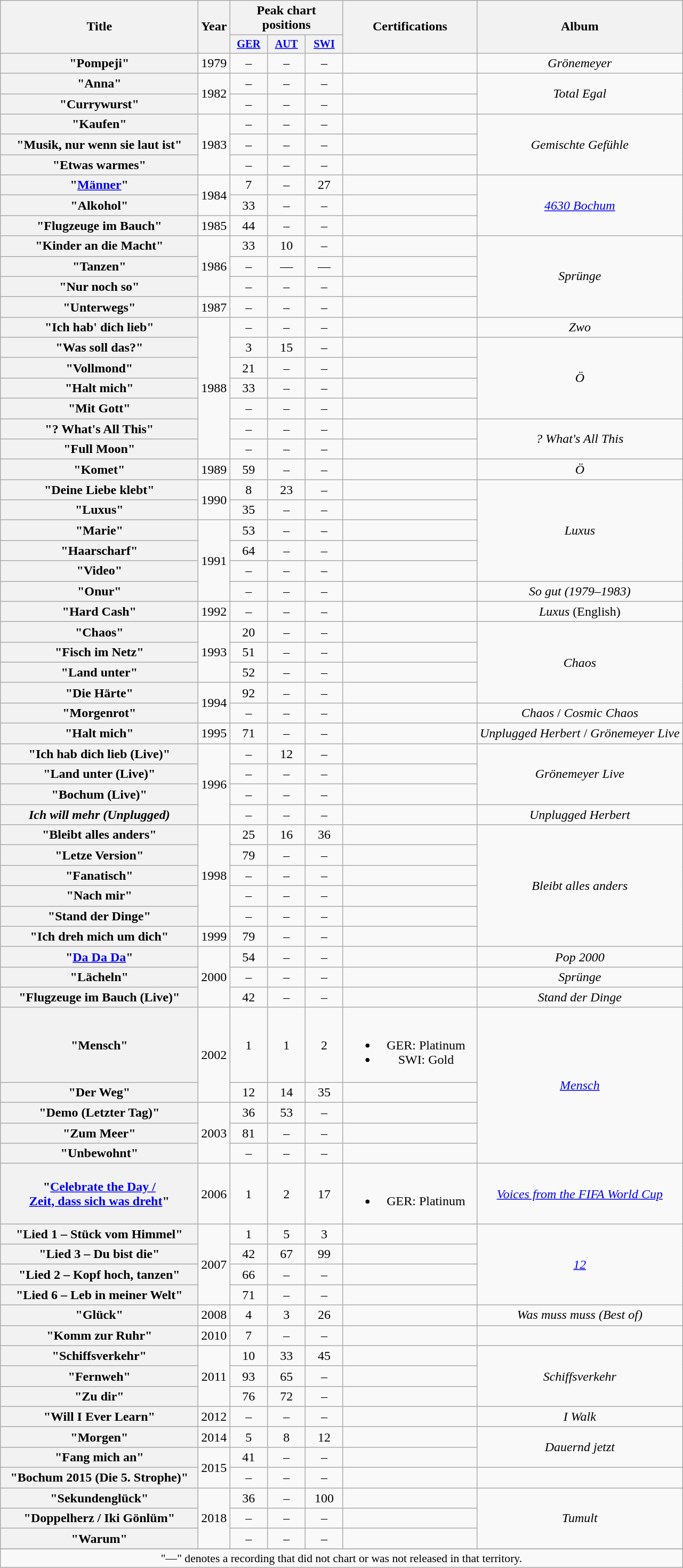<table class="wikitable plainrowheaders" style="text-align:center;">
<tr>
<th scope="col" rowspan="2" style="width:15em;">Title</th>
<th scope="col" rowspan="2">Year</th>
<th scope="col" colspan="3">Peak chart positions</th>
<th scope="col" rowspan="2" style="width:10em;">Certifications</th>
<th scope="col" rowspan="2">Album</th>
</tr>
<tr>
<th style="width:3em;font-size:85%;"><a href='#'>GER</a><br></th>
<th style="width:3em;font-size:85%;"><a href='#'>AUT</a><br></th>
<th style="width:3em;font-size:85%;"><a href='#'>SWI</a><br></th>
</tr>
<tr>
<th scope="row">"Pompeji"</th>
<td rowspan="1">1979</td>
<td>–</td>
<td>–</td>
<td>–</td>
<td></td>
<td rowspan="1"><em>Grönemeyer</em></td>
</tr>
<tr>
<th scope="row">"Anna"</th>
<td rowspan="2">1982</td>
<td>–</td>
<td>–</td>
<td>–</td>
<td></td>
<td rowspan="2"><em>Total Egal</em></td>
</tr>
<tr>
<th scope="row">"Currywurst"</th>
<td>–</td>
<td>–</td>
<td>–</td>
<td></td>
</tr>
<tr>
<th scope="row">"Kaufen"</th>
<td rowspan="3">1983</td>
<td>–</td>
<td>–</td>
<td>–</td>
<td></td>
<td rowspan="3"><em>Gemischte Gefühle</em></td>
</tr>
<tr>
<th scope="row">"Musik, nur wenn sie laut ist"</th>
<td>–</td>
<td>–</td>
<td>–</td>
<td></td>
</tr>
<tr>
<th scope="row">"Etwas warmes"</th>
<td>–</td>
<td>–</td>
<td>–</td>
<td></td>
</tr>
<tr>
<th scope="row">"<a href='#'>Männer</a>"</th>
<td rowspan="2">1984</td>
<td>7</td>
<td>–</td>
<td>27</td>
<td></td>
<td rowspan="3"><em><a href='#'>4630 Bochum</a></em></td>
</tr>
<tr>
<th scope="row">"Alkohol"</th>
<td>33</td>
<td>–</td>
<td>–</td>
<td></td>
</tr>
<tr>
<th scope="row">"Flugzeuge im Bauch"</th>
<td>1985</td>
<td>44</td>
<td>–</td>
<td>–</td>
<td></td>
</tr>
<tr>
<th scope="row">"Kinder an die Macht"</th>
<td rowspan="3">1986</td>
<td>33</td>
<td>10</td>
<td>–</td>
<td></td>
<td rowspan="4"><em>Sprünge</em></td>
</tr>
<tr>
<th scope="row">"Tanzen"</th>
<td>–</td>
<td>—</td>
<td>—</td>
<td></td>
</tr>
<tr>
<th scope="row">"Nur noch so"</th>
<td>–</td>
<td>–</td>
<td>–</td>
<td></td>
</tr>
<tr>
<th scope="row">"Unterwegs"</th>
<td rowspan="1">1987</td>
<td>–</td>
<td>–</td>
<td>–</td>
<td></td>
</tr>
<tr>
<th scope="row">"Ich hab' dich lieb"</th>
<td rowspan="7">1988</td>
<td>–</td>
<td>–</td>
<td>–</td>
<td></td>
<td rowspan="1"><em>Zwo</em></td>
</tr>
<tr>
<th scope="row">"Was soll das?"</th>
<td>3</td>
<td>15</td>
<td>–</td>
<td></td>
<td rowspan="4"><em>Ö</em></td>
</tr>
<tr>
<th scope="row">"Vollmond"</th>
<td>21</td>
<td>–</td>
<td>–</td>
<td></td>
</tr>
<tr>
<th scope="row">"Halt mich"</th>
<td>33</td>
<td>–</td>
<td>–</td>
<td></td>
</tr>
<tr>
<th scope="row">"Mit Gott"</th>
<td>–</td>
<td>–</td>
<td>–</td>
<td></td>
</tr>
<tr>
<th scope="row">"? What's All This"</th>
<td>–</td>
<td>–</td>
<td>–</td>
<td></td>
<td rowspan="2"><em>? What's All This</em></td>
</tr>
<tr>
<th scope="row">"Full Moon"</th>
<td>–</td>
<td>–</td>
<td>–</td>
<td></td>
</tr>
<tr>
<th scope="row">"Komet"</th>
<td>1989</td>
<td>59</td>
<td>–</td>
<td>–</td>
<td></td>
<td rowspan="1"><em>Ö</em></td>
</tr>
<tr>
<th scope="row">"Deine Liebe klebt"</th>
<td rowspan="2">1990</td>
<td>8</td>
<td>23</td>
<td>–</td>
<td></td>
<td rowspan="5"><em>Luxus</em></td>
</tr>
<tr>
<th scope="row">"Luxus"</th>
<td>35</td>
<td>–</td>
<td>–</td>
<td></td>
</tr>
<tr>
<th scope="row">"Marie"</th>
<td rowspan="4">1991</td>
<td>53</td>
<td>–</td>
<td>–</td>
<td></td>
</tr>
<tr>
<th scope="row">"Haarscharf"</th>
<td>64</td>
<td>–</td>
<td>–</td>
<td></td>
</tr>
<tr>
<th scope="row">"Video"</th>
<td>–</td>
<td>–</td>
<td>–</td>
<td></td>
</tr>
<tr>
<th scope="row">"Onur"</th>
<td>–</td>
<td>–</td>
<td>–</td>
<td></td>
<td rowspan="1"><em>So gut (1979–1983)</em></td>
</tr>
<tr>
<th scope="row">"Hard Cash"</th>
<td rowspan="1">1992</td>
<td>–</td>
<td>–</td>
<td>–</td>
<td></td>
<td rowspan="1"><em>Luxus</em> (English)</td>
</tr>
<tr>
<th scope="row">"Chaos"</th>
<td rowspan="3">1993</td>
<td>20</td>
<td>–</td>
<td>–</td>
<td></td>
<td rowspan="4"><em>Chaos</em></td>
</tr>
<tr>
<th scope="row">"Fisch im Netz"</th>
<td>51</td>
<td>–</td>
<td>–</td>
<td></td>
</tr>
<tr>
<th scope="row">"Land unter"</th>
<td>52</td>
<td>–</td>
<td>–</td>
<td></td>
</tr>
<tr>
<th scope="row">"Die Härte"</th>
<td rowspan="2">1994</td>
<td>92</td>
<td>–</td>
<td>–</td>
<td></td>
</tr>
<tr>
<th scope="row">"Morgenrot"</th>
<td>–</td>
<td>–</td>
<td>–</td>
<td></td>
<td rowspan="1"><em>Chaos</em> / <em>Cosmic Chaos</em></td>
</tr>
<tr>
<th scope="row">"Halt mich"</th>
<td>1995</td>
<td>71</td>
<td>–</td>
<td>–</td>
<td></td>
<td><em>Unplugged Herbert</em> / <em>Grönemeyer Live</em></td>
</tr>
<tr>
<th scope="row">"Ich hab dich lieb (Live)"</th>
<td rowspan="4">1996</td>
<td>–</td>
<td>12</td>
<td>–</td>
<td></td>
<td rowspan="3"><em>Grönemeyer Live</em></td>
</tr>
<tr>
<th scope="row">"Land unter (Live)"</th>
<td>–</td>
<td>–</td>
<td>–</td>
<td></td>
</tr>
<tr>
<th scope="row">"Bochum (Live)"</th>
<td>–</td>
<td>–</td>
<td>–</td>
<td></td>
</tr>
<tr>
<th scope="row"><em>Ich will mehr (Unplugged)</em></th>
<td>–</td>
<td>–</td>
<td>–</td>
<td></td>
<td><em>Unplugged Herbert</em></td>
</tr>
<tr>
<th scope="row">"Bleibt alles anders"</th>
<td rowspan="5">1998</td>
<td>25</td>
<td>16</td>
<td>36</td>
<td></td>
<td rowspan="6"><em>Bleibt alles anders</em></td>
</tr>
<tr>
<th scope="row">"Letze Version"</th>
<td>79</td>
<td>–</td>
<td>–</td>
<td></td>
</tr>
<tr>
<th scope="row">"Fanatisch"</th>
<td>–</td>
<td>–</td>
<td>–</td>
<td></td>
</tr>
<tr>
<th scope="row">"Nach mir"</th>
<td>–</td>
<td>–</td>
<td>–</td>
<td></td>
</tr>
<tr>
<th scope="row">"Stand der Dinge"</th>
<td>–</td>
<td>–</td>
<td>–</td>
<td></td>
</tr>
<tr>
<th scope="row">"Ich dreh mich um dich"</th>
<td rowspan="1">1999</td>
<td>79</td>
<td>–</td>
<td>–</td>
<td></td>
</tr>
<tr>
<th scope="row">"<a href='#'>Da Da Da</a>"</th>
<td rowspan="3">2000</td>
<td>54</td>
<td>–</td>
<td>–</td>
<td></td>
<td><em>Pop 2000</em></td>
</tr>
<tr>
<th scope="row">"Lächeln"</th>
<td>–</td>
<td>–</td>
<td>–</td>
<td></td>
<td><em>Sprünge</em></td>
</tr>
<tr>
<th scope="row">"Flugzeuge im Bauch (Live)"</th>
<td>42</td>
<td>–</td>
<td>–</td>
<td></td>
<td><em>Stand der Dinge</em></td>
</tr>
<tr>
<th scope="row">"Mensch"</th>
<td rowspan="2">2002</td>
<td>1</td>
<td>1</td>
<td>2</td>
<td><br><ul><li>GER: Platinum</li><li>SWI: Gold</li></ul></td>
<td rowspan="5"><em><a href='#'>Mensch</a></em></td>
</tr>
<tr>
<th scope="row">"Der Weg"</th>
<td>12</td>
<td>14</td>
<td>35</td>
<td></td>
</tr>
<tr>
<th scope="row">"Demo (Letzter Tag)"</th>
<td rowspan="3">2003</td>
<td>36</td>
<td>53</td>
<td>–</td>
<td></td>
</tr>
<tr>
<th scope="row">"Zum Meer"</th>
<td>81</td>
<td>–</td>
<td>–</td>
<td></td>
</tr>
<tr>
<th scope="row">"Unbewohnt"</th>
<td>–</td>
<td>–</td>
<td>–</td>
<td></td>
</tr>
<tr>
<th scope="row">"<a href='#'>Celebrate the Day / <br>Zeit, dass sich was dreht</a>"</th>
<td>2006</td>
<td>1</td>
<td>2</td>
<td>17</td>
<td><br><ul><li>GER: Platinum</li></ul></td>
<td><em><a href='#'>Voices from the FIFA World Cup</a></em></td>
</tr>
<tr>
<th scope="row">"Lied 1 – Stück vom Himmel"</th>
<td rowspan="4">2007</td>
<td>1</td>
<td>5</td>
<td>3</td>
<td></td>
<td rowspan="4"><em><a href='#'>12</a></em></td>
</tr>
<tr>
<th scope="row">"Lied 3 – Du bist die"</th>
<td>42</td>
<td>67</td>
<td>99</td>
<td></td>
</tr>
<tr>
<th scope="row">"Lied 2 – Kopf hoch, tanzen"</th>
<td>66</td>
<td>–</td>
<td>–</td>
<td></td>
</tr>
<tr>
<th scope="row">"Lied 6 – Leb in meiner Welt"</th>
<td>71</td>
<td>–</td>
<td>–</td>
<td></td>
</tr>
<tr>
<th scope="row">"Glück"</th>
<td>2008</td>
<td>4</td>
<td>3</td>
<td>26</td>
<td></td>
<td><em>Was muss muss (Best of)</em></td>
</tr>
<tr>
<th scope="row">"Komm zur Ruhr"</th>
<td>2010</td>
<td>7</td>
<td>–</td>
<td>–</td>
<td></td>
<td></td>
</tr>
<tr>
<th scope="row">"Schiffsverkehr"</th>
<td rowspan="3">2011</td>
<td>10</td>
<td>33</td>
<td>45</td>
<td></td>
<td rowspan="3"><em>Schiffsverkehr</em></td>
</tr>
<tr>
<th scope="row">"Fernweh"</th>
<td>93</td>
<td>65</td>
<td>–</td>
<td></td>
</tr>
<tr>
<th scope="row">"Zu dir"</th>
<td>76</td>
<td>72</td>
<td>–</td>
<td></td>
</tr>
<tr>
<th scope="row">"Will I Ever Learn"</th>
<td>2012</td>
<td>–</td>
<td>–</td>
<td>–</td>
<td></td>
<td rowspan="1"><em>I Walk</em></td>
</tr>
<tr>
<th scope="row">"Morgen"</th>
<td>2014</td>
<td>5</td>
<td>8</td>
<td>12</td>
<td></td>
<td rowspan="2"><em>Dauernd jetzt</em></td>
</tr>
<tr>
<th scope="row">"Fang mich an"</th>
<td rowspan="2">2015</td>
<td>41</td>
<td>–</td>
<td>–</td>
<td></td>
</tr>
<tr>
<th scope="row">"Bochum 2015 (Die 5. Strophe)"</th>
<td>–</td>
<td>–</td>
<td>–</td>
<td></td>
<td></td>
</tr>
<tr>
<th scope="row">"Sekundenglück"</th>
<td rowspan="3">2018</td>
<td>36</td>
<td>–</td>
<td>100</td>
<td></td>
<td rowspan="3"><em>Tumult</em></td>
</tr>
<tr>
<th scope="row">"Doppelherz / Iki Gönlüm"</th>
<td>–</td>
<td>–</td>
<td>–</td>
<td></td>
</tr>
<tr>
<th scope="row">"Warum"</th>
<td>–</td>
<td>–</td>
<td>–</td>
<td></td>
</tr>
<tr>
</tr>
<tr>
<td colspan="9" style="font-size:90%">"—" denotes a recording that did not chart or was not released in that territory.</td>
</tr>
</table>
